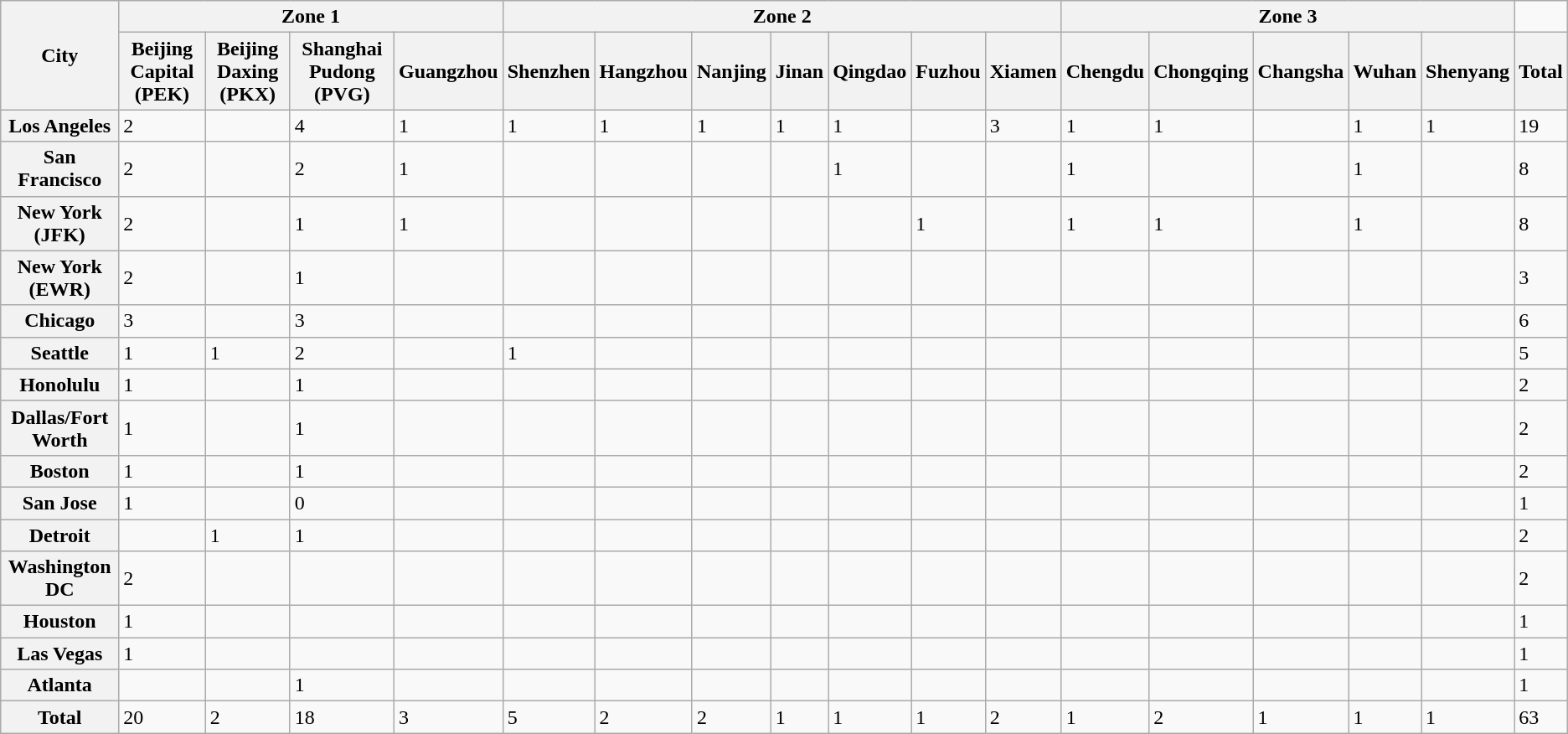<table class="wikitable">
<tr>
<th rowspan=2; align= center>City</th>
<th colspan=4; align= center>Zone 1</th>
<th colspan=7; align= center>Zone 2</th>
<th colspan=5; align= center>Zone 3</th>
<td></td>
</tr>
<tr>
<th>Beijing Capital (PEK)</th>
<th>Beijing Daxing (PKX)</th>
<th>Shanghai Pudong (PVG)</th>
<th>Guangzhou</th>
<th>Shenzhen</th>
<th>Hangzhou</th>
<th>Nanjing</th>
<th>Jinan</th>
<th>Qingdao</th>
<th>Fuzhou</th>
<th>Xiamen</th>
<th>Chengdu</th>
<th>Chongqing</th>
<th>Changsha</th>
<th>Wuhan</th>
<th>Shenyang</th>
<th>Total</th>
</tr>
<tr>
<th>Los Angeles</th>
<td>2</td>
<td></td>
<td>4</td>
<td>1</td>
<td>1</td>
<td>1</td>
<td>1</td>
<td>1</td>
<td>1</td>
<td></td>
<td>3</td>
<td>1</td>
<td>1</td>
<td></td>
<td>1</td>
<td>1<br></td>
<td>19</td>
</tr>
<tr>
<th>San Francisco</th>
<td>2</td>
<td></td>
<td>2</td>
<td>1</td>
<td></td>
<td></td>
<td></td>
<td></td>
<td>1</td>
<td></td>
<td></td>
<td>1</td>
<td></td>
<td></td>
<td>1</td>
<td></td>
<td>8</td>
</tr>
<tr>
<th>New York (JFK)</th>
<td>2</td>
<td></td>
<td>1</td>
<td>1</td>
<td></td>
<td></td>
<td></td>
<td></td>
<td></td>
<td>1</td>
<td></td>
<td>1</td>
<td>1</td>
<td></td>
<td>1</td>
<td></td>
<td>8</td>
</tr>
<tr>
<th>New York (EWR)</th>
<td>2</td>
<td></td>
<td>1</td>
<td></td>
<td></td>
<td></td>
<td></td>
<td></td>
<td></td>
<td></td>
<td></td>
<td></td>
<td></td>
<td></td>
<td></td>
<td></td>
<td>3</td>
</tr>
<tr>
<th>Chicago</th>
<td>3</td>
<td></td>
<td>3</td>
<td></td>
<td></td>
<td></td>
<td></td>
<td></td>
<td></td>
<td></td>
<td></td>
<td></td>
<td></td>
<td></td>
<td></td>
<td></td>
<td>6</td>
</tr>
<tr>
<th>Seattle</th>
<td>1</td>
<td>1</td>
<td>2</td>
<td></td>
<td>1</td>
<td></td>
<td></td>
<td></td>
<td></td>
<td></td>
<td></td>
<td></td>
<td></td>
<td></td>
<td></td>
<td></td>
<td>5</td>
</tr>
<tr>
<th>Honolulu</th>
<td>1</td>
<td></td>
<td>1</td>
<td></td>
<td></td>
<td></td>
<td></td>
<td></td>
<td></td>
<td></td>
<td></td>
<td></td>
<td></td>
<td></td>
<td></td>
<td></td>
<td>2</td>
</tr>
<tr>
<th>Dallas/Fort Worth</th>
<td>1</td>
<td></td>
<td>1</td>
<td></td>
<td></td>
<td></td>
<td></td>
<td></td>
<td></td>
<td></td>
<td></td>
<td></td>
<td></td>
<td></td>
<td></td>
<td></td>
<td>2</td>
</tr>
<tr>
<th>Boston</th>
<td>1</td>
<td></td>
<td>1</td>
<td></td>
<td></td>
<td></td>
<td></td>
<td></td>
<td></td>
<td></td>
<td></td>
<td></td>
<td></td>
<td></td>
<td></td>
<td></td>
<td>2</td>
</tr>
<tr>
<th>San Jose</th>
<td>1</td>
<td></td>
<td>0</td>
<td></td>
<td></td>
<td></td>
<td></td>
<td></td>
<td></td>
<td></td>
<td></td>
<td></td>
<td></td>
<td></td>
<td></td>
<td></td>
<td>1</td>
</tr>
<tr>
<th>Detroit</th>
<td></td>
<td>1</td>
<td>1</td>
<td></td>
<td></td>
<td></td>
<td></td>
<td></td>
<td></td>
<td></td>
<td></td>
<td></td>
<td></td>
<td></td>
<td></td>
<td></td>
<td>2</td>
</tr>
<tr>
<th>Washington DC</th>
<td>2</td>
<td></td>
<td></td>
<td></td>
<td></td>
<td></td>
<td></td>
<td></td>
<td></td>
<td></td>
<td></td>
<td></td>
<td></td>
<td></td>
<td></td>
<td></td>
<td>2</td>
</tr>
<tr>
<th>Houston</th>
<td>1</td>
<td></td>
<td></td>
<td></td>
<td></td>
<td></td>
<td></td>
<td></td>
<td></td>
<td></td>
<td></td>
<td></td>
<td></td>
<td></td>
<td></td>
<td></td>
<td>1</td>
</tr>
<tr>
<th>Las Vegas</th>
<td>1</td>
<td></td>
<td></td>
<td></td>
<td></td>
<td></td>
<td></td>
<td></td>
<td></td>
<td></td>
<td></td>
<td></td>
<td></td>
<td></td>
<td></td>
<td></td>
<td>1</td>
</tr>
<tr>
<th>Atlanta</th>
<td></td>
<td></td>
<td>1</td>
<td></td>
<td></td>
<td></td>
<td></td>
<td></td>
<td></td>
<td></td>
<td></td>
<td></td>
<td></td>
<td></td>
<td></td>
<td></td>
<td>1</td>
</tr>
<tr>
<th>Total</th>
<td>20</td>
<td>2</td>
<td>18</td>
<td>3</td>
<td>5</td>
<td>2</td>
<td>2</td>
<td>1</td>
<td>1</td>
<td>1</td>
<td>2</td>
<td>1</td>
<td>2</td>
<td>1</td>
<td>1</td>
<td>1</td>
<td>63</td>
</tr>
</table>
